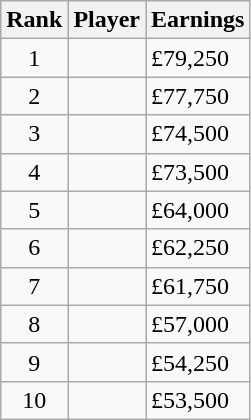<table class="wikitable">
<tr>
<th>Rank</th>
<th>Player</th>
<th>Earnings</th>
</tr>
<tr>
<td align=center>1</td>
<td></td>
<td>£79,250</td>
</tr>
<tr>
<td align=center>2</td>
<td></td>
<td>£77,750</td>
</tr>
<tr>
<td align=center>3</td>
<td></td>
<td>£74,500</td>
</tr>
<tr>
<td align=center>4</td>
<td></td>
<td>£73,500</td>
</tr>
<tr>
<td align=center>5</td>
<td></td>
<td>£64,000</td>
</tr>
<tr>
<td align=center>6</td>
<td></td>
<td>£62,250</td>
</tr>
<tr>
<td align=center>7</td>
<td></td>
<td>£61,750</td>
</tr>
<tr>
<td align=center>8</td>
<td></td>
<td>£57,000</td>
</tr>
<tr>
<td align=center>9</td>
<td></td>
<td>£54,250</td>
</tr>
<tr>
<td align=center>10</td>
<td></td>
<td>£53,500</td>
</tr>
</table>
